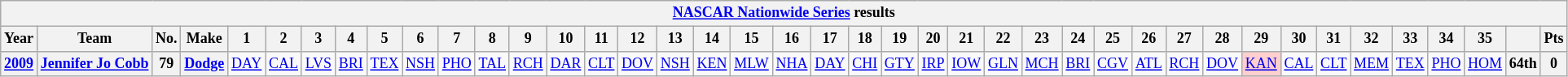<table class="wikitable" style="text-align:center; font-size:75%">
<tr>
<th colspan=42><a href='#'>NASCAR Nationwide Series</a> results</th>
</tr>
<tr>
<th>Year</th>
<th>Team</th>
<th>No.</th>
<th>Make</th>
<th>1</th>
<th>2</th>
<th>3</th>
<th>4</th>
<th>5</th>
<th>6</th>
<th>7</th>
<th>8</th>
<th>9</th>
<th>10</th>
<th>11</th>
<th>12</th>
<th>13</th>
<th>14</th>
<th>15</th>
<th>16</th>
<th>17</th>
<th>18</th>
<th>19</th>
<th>20</th>
<th>21</th>
<th>22</th>
<th>23</th>
<th>24</th>
<th>25</th>
<th>26</th>
<th>27</th>
<th>28</th>
<th>29</th>
<th>30</th>
<th>31</th>
<th>32</th>
<th>33</th>
<th>34</th>
<th>35</th>
<th></th>
<th>Pts</th>
</tr>
<tr>
<th rowspan=6><a href='#'>2009</a></th>
<th nowrap><a href='#'>Jennifer Jo Cobb</a></th>
<th rowspan=8>79</th>
<th rowspan=2><a href='#'>Dodge</a></th>
<td><a href='#'>DAY</a></td>
<td><a href='#'>CAL</a></td>
<td><a href='#'>LVS</a></td>
<td><a href='#'>BRI</a></td>
<td><a href='#'>TEX</a></td>
<td><a href='#'>NSH</a></td>
<td><a href='#'>PHO</a></td>
<td><a href='#'>TAL</a></td>
<td><a href='#'>RCH</a></td>
<td><a href='#'>DAR</a></td>
<td><a href='#'>CLT</a></td>
<td><a href='#'>DOV</a></td>
<td><a href='#'>NSH</a></td>
<td><a href='#'>KEN</a></td>
<td><a href='#'>MLW</a></td>
<td><a href='#'>NHA</a></td>
<td><a href='#'>DAY</a></td>
<td><a href='#'>CHI</a></td>
<td><a href='#'>GTY</a></td>
<td><a href='#'>IRP</a></td>
<td><a href='#'>IOW</a></td>
<td><a href='#'>GLN</a></td>
<td><a href='#'>MCH</a></td>
<td><a href='#'>BRI</a></td>
<td><a href='#'>CGV</a></td>
<td><a href='#'>ATL</a></td>
<td><a href='#'>RCH</a></td>
<td><a href='#'>DOV</a></td>
<td style="background:#FFCFCF;"><a href='#'>KAN</a><br></td>
<td><a href='#'>CAL</a></td>
<td><a href='#'>CLT</a></td>
<td><a href='#'>MEM</a></td>
<td><a href='#'>TEX</a></td>
<td><a href='#'>PHO</a></td>
<td><a href='#'>HOM</a></td>
<th rowspan=2>64th</th>
<th rowspan=2>0</th>
</tr>
</table>
